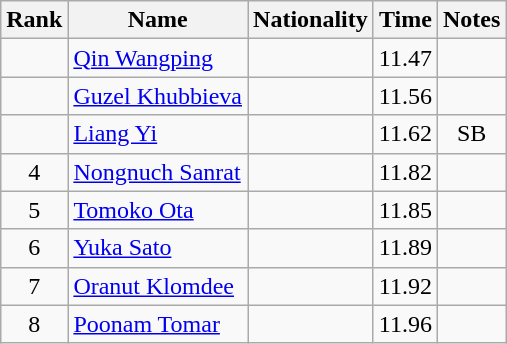<table class="wikitable sortable" style="text-align:center">
<tr>
<th>Rank</th>
<th>Name</th>
<th>Nationality</th>
<th>Time</th>
<th>Notes</th>
</tr>
<tr>
<td></td>
<td align=left><a href='#'>Qin Wangping</a></td>
<td align=left></td>
<td>11.47</td>
<td></td>
</tr>
<tr>
<td></td>
<td align=left><a href='#'>Guzel Khubbieva</a></td>
<td align=left></td>
<td>11.56</td>
<td></td>
</tr>
<tr>
<td></td>
<td align=left><a href='#'>Liang Yi</a></td>
<td align=left></td>
<td>11.62</td>
<td>SB</td>
</tr>
<tr>
<td>4</td>
<td align=left><a href='#'>Nongnuch Sanrat</a></td>
<td align=left></td>
<td>11.82</td>
<td></td>
</tr>
<tr>
<td>5</td>
<td align=left><a href='#'>Tomoko Ota</a></td>
<td align=left></td>
<td>11.85</td>
<td></td>
</tr>
<tr>
<td>6</td>
<td align=left><a href='#'>Yuka Sato</a></td>
<td align=left></td>
<td>11.89</td>
<td></td>
</tr>
<tr>
<td>7</td>
<td align=left><a href='#'>Oranut Klomdee</a></td>
<td align=left></td>
<td>11.92</td>
<td></td>
</tr>
<tr>
<td>8</td>
<td align=left><a href='#'>Poonam Tomar</a></td>
<td align=left></td>
<td>11.96</td>
<td></td>
</tr>
</table>
